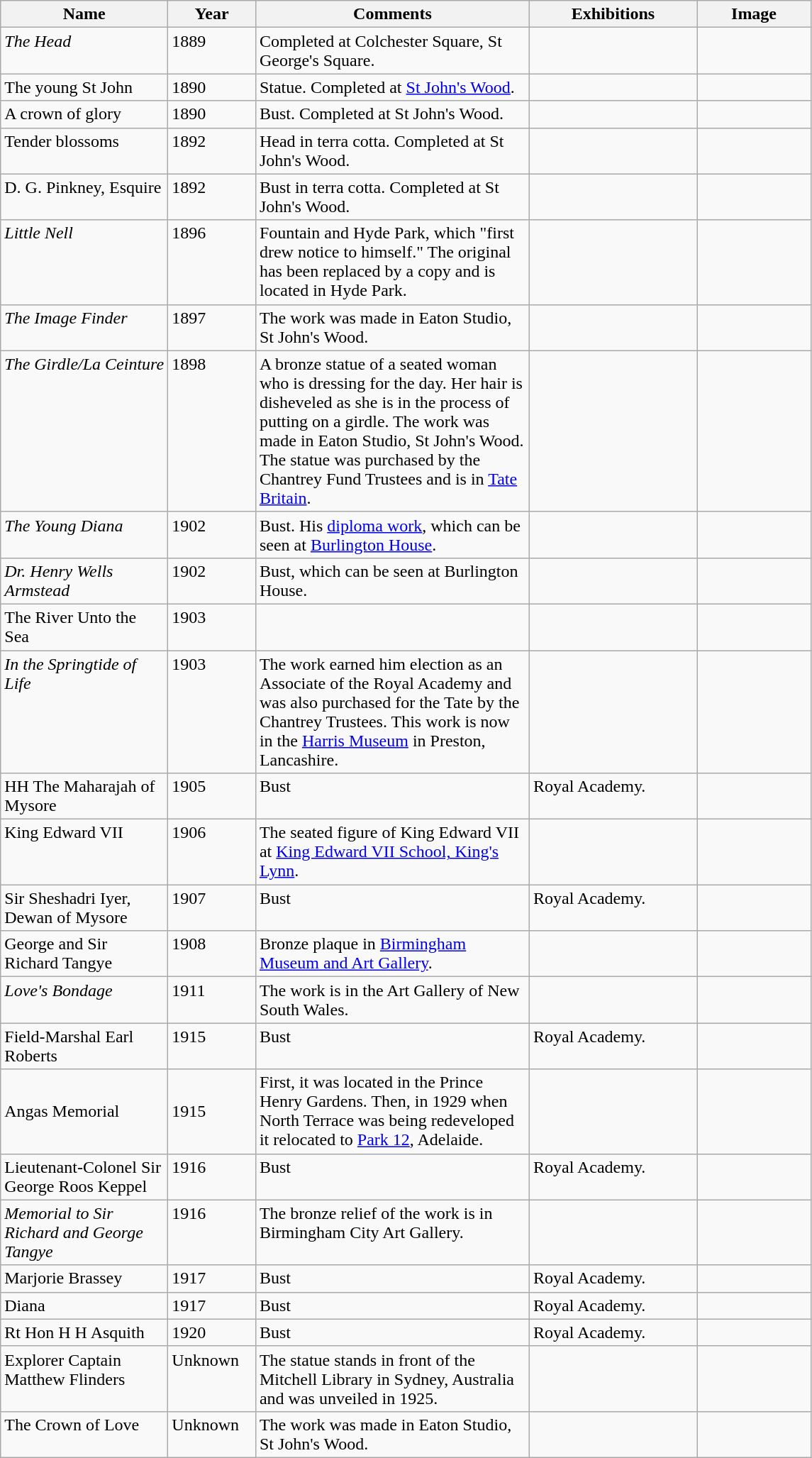<table class="wikitable sortable">
<tr>
<th scope="col" style="width:150px;">Name</th>
<th scope="col" style="width:75px;">Year</th>
<th scope="col" style="width:250px;">Comments</th>
<th scope="col" style="width:150px;">Exhibitions</th>
<th scope="col" style="width:100px;">Image</th>
</tr>
<tr valign="top">
<td><em>The Head</em></td>
<td>1889</td>
<td>Completed at Colchester Square, St George's Square.</td>
<td></td>
<td></td>
</tr>
<tr valign="top">
<td>The young St John</td>
<td>1890</td>
<td>Statue. Completed at <a href='#'>St John's Wood</a>.</td>
<td></td>
<td></td>
</tr>
<tr valign="top">
<td>A crown of glory</td>
<td>1890</td>
<td>Bust. Completed at St John's Wood.</td>
<td></td>
<td></td>
</tr>
<tr valign="top">
<td>Tender blossoms</td>
<td>1892</td>
<td>Head in terra cotta. Completed at St John's Wood.</td>
<td></td>
<td></td>
</tr>
<tr valign="top">
<td>D. G. Pinkney, Esquire</td>
<td>1892</td>
<td>Bust in terra cotta. Completed at St John's Wood.</td>
<td></td>
<td></td>
</tr>
<tr valign="top">
<td><em>Little Nell</em></td>
<td>1896</td>
<td>Fountain and Hyde Park, which "first drew notice to himself." The original has been replaced by a copy and is located in Hyde Park.</td>
<td></td>
<td></td>
</tr>
<tr valign="top">
<td><em>The Image Finder</em></td>
<td>1897</td>
<td>The work was made in Eaton Studio, St John's Wood.</td>
<td></td>
<td></td>
</tr>
<tr valign="top">
<td><em>The Girdle/La Ceinture</em></td>
<td>1898</td>
<td>A bronze statue of a seated woman who is dressing for the day. Her hair is disheveled as she is in the process of putting on a girdle. The work was made in Eaton Studio, St John's Wood. The statue was purchased by the Chantrey Fund Trustees and is in <a href='#'>Tate Britain</a>.</td>
<td></td>
<td></td>
</tr>
<tr valign="top">
<td><em>The Young Diana</em></td>
<td>1902</td>
<td>Bust. His <a href='#'>diploma work</a>, which can be seen at <a href='#'>Burlington House</a>.</td>
<td></td>
<td></td>
</tr>
<tr valign="top">
<td><em>Dr. Henry Wells Armstead</em></td>
<td>1902</td>
<td>Bust, which can be seen at Burlington House.</td>
<td></td>
<td></td>
</tr>
<tr valign="top">
<td>The River Unto the Sea</td>
<td>1903</td>
<td></td>
<td></td>
<td></td>
</tr>
<tr valign="top">
<td><em>In the Springtide of Life</em></td>
<td>1903</td>
<td>The work earned him election as an Associate of the Royal Academy and was also purchased for the Tate by the Chantrey Trustees. This work is now in the <a href='#'>Harris Museum</a> in Preston, Lancashire.</td>
<td></td>
<td></td>
</tr>
<tr valign="top">
<td>HH The Maharajah of Mysore</td>
<td>1905</td>
<td>Bust</td>
<td>Royal Academy.</td>
<td></td>
</tr>
<tr valign="top">
<td>King Edward VII</td>
<td>1906</td>
<td>The seated figure of King Edward VII at <a href='#'>King Edward VII School, King's Lynn</a>.</td>
<td></td>
<td></td>
</tr>
<tr valign="top">
<td>Sir Sheshadri Iyer, Dewan of Mysore</td>
<td>1907</td>
<td>Bust</td>
<td>Royal Academy.</td>
<td></td>
</tr>
<tr valign="top">
<td>George and Sir Richard Tangye</td>
<td>1908</td>
<td>Bronze plaque in <a href='#'>Birmingham Museum and Art Gallery</a>.</td>
<td></td>
<td></td>
</tr>
<tr valign="top">
<td><em>Love's Bondage</em></td>
<td>1911</td>
<td>The work is in the Art Gallery of New South Wales.</td>
<td></td>
<td></td>
</tr>
<tr valign="top">
<td>Field-Marshal Earl Roberts</td>
<td>1915</td>
<td>Bust</td>
<td>Royal Academy.</td>
<td></td>
</tr>
<tr>
<td>Angas Memorial</td>
<td>1915</td>
<td>First, it was located in the Prince Henry Gardens. Then, in 1929 when North Terrace was being redeveloped it relocated to <a href='#'>Park 12</a>, Adelaide.</td>
<td></td>
<td></td>
</tr>
<tr valign="top">
<td>Lieutenant-Colonel Sir George Roos Keppel</td>
<td>1916</td>
<td>Bust</td>
<td>Royal Academy.</td>
<td></td>
</tr>
<tr valign="top">
<td><em>Memorial to Sir Richard and George Tangye</em></td>
<td>1916</td>
<td>The bronze relief of the work is in Birmingham City Art Gallery.</td>
<td></td>
<td></td>
</tr>
<tr valign="top">
<td>Marjorie Brassey</td>
<td>1917</td>
<td>Bust</td>
<td>Royal Academy.</td>
<td></td>
</tr>
<tr valign="top">
<td>Diana</td>
<td>1917</td>
<td>Bust</td>
<td>Royal Academy.</td>
<td></td>
</tr>
<tr valign="top">
<td>Rt Hon H H Asquith</td>
<td>1920</td>
<td>Bust</td>
<td>Royal Academy.</td>
<td></td>
</tr>
<tr valign="top">
<td>Explorer Captain Matthew Flinders</td>
<td>Unknown</td>
<td>The statue stands in front of the Mitchell Library in Sydney, Australia and was unveiled in 1925.</td>
<td></td>
<td></td>
</tr>
<tr valign="top">
<td>The Crown of Love</td>
<td>Unknown</td>
<td>The work was made in Eaton Studio, St John's Wood.</td>
<td></td>
<td></td>
</tr>
</table>
